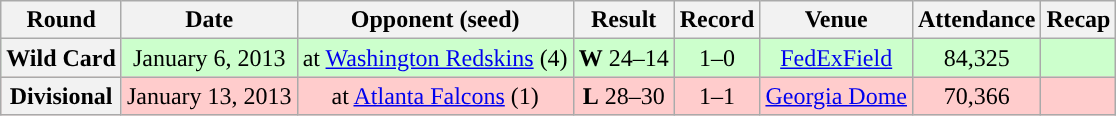<table class="wikitable" style="text-align:center">
<tr>
<th>Round</th>
<th>Date</th>
<th>Opponent (seed)</th>
<th>Result</th>
<th>Record</th>
<th>Venue</th>
<th>Attendance</th>
<th>Recap</th>
</tr>
<tr style="background:#cfc">
<th>Wild Card</th>
<td>January 6, 2013</td>
<td>at <a href='#'>Washington Redskins</a> (4)</td>
<td><strong>W</strong> 24–14</td>
<td>1–0</td>
<td><a href='#'>FedExField</a></td>
<td>84,325</td>
<td></td>
</tr>
<tr style="background:#fcc">
<th>Divisional</th>
<td>January 13, 2013</td>
<td>at <a href='#'>Atlanta Falcons</a> (1)</td>
<td><strong>L</strong> 28–30</td>
<td>1–1</td>
<td><a href='#'>Georgia Dome</a></td>
<td>70,366</td>
<td></td>
</tr>
</table>
